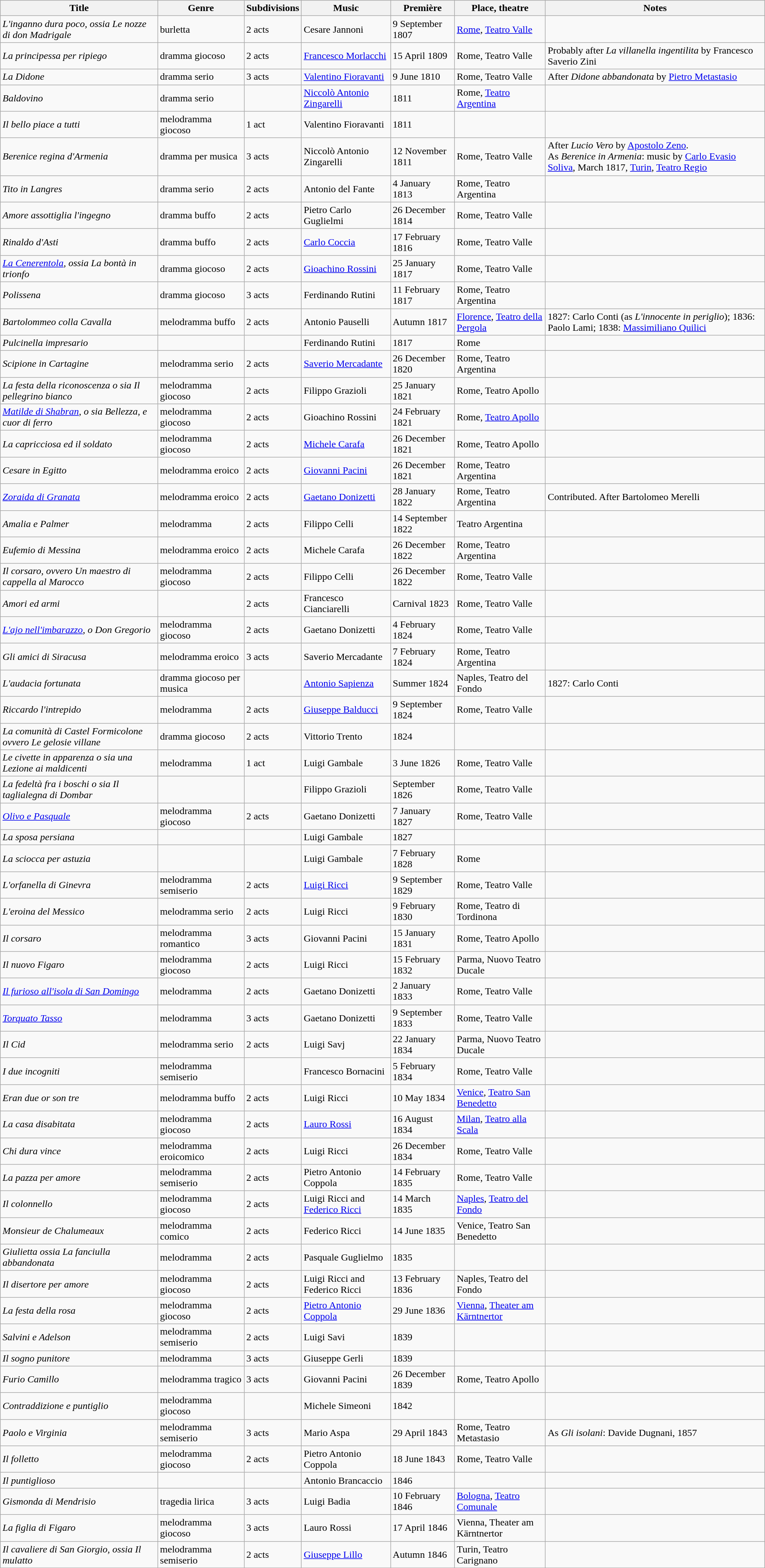<table class="wikitable sortable">
<tr>
<th>Title</th>
<th>Genre</th>
<th>Subdivisions</th>
<th>Music</th>
<th>Première</th>
<th>Place, theatre</th>
<th>Notes</th>
</tr>
<tr>
<td><em>L'inganno dura poco, ossia Le nozze di don Madrigale</em></td>
<td>burletta</td>
<td>2 acts</td>
<td>Cesare Jannoni</td>
<td>9 September 1807</td>
<td><a href='#'>Rome</a>, <a href='#'>Teatro Valle</a></td>
<td></td>
</tr>
<tr>
<td><em>La principessa per ripiego</em></td>
<td>dramma giocoso</td>
<td>2 acts</td>
<td><a href='#'>Francesco Morlacchi</a></td>
<td>15 April 1809</td>
<td>Rome, Teatro Valle</td>
<td>Probably after <em>La villanella ingentilita</em> by Francesco Saverio Zini</td>
</tr>
<tr>
<td><em>La Didone</em></td>
<td>dramma serio</td>
<td>3 acts</td>
<td><a href='#'>Valentino Fioravanti</a></td>
<td>9 June 1810</td>
<td>Rome, Teatro Valle</td>
<td>After <em>Didone abbandonata</em> by <a href='#'>Pietro Metastasio</a></td>
</tr>
<tr>
<td><em>Baldovino</em></td>
<td>dramma serio</td>
<td></td>
<td><a href='#'>Niccolò Antonio Zingarelli</a></td>
<td>1811</td>
<td>Rome, <a href='#'>Teatro Argentina</a></td>
<td></td>
</tr>
<tr>
<td><em>Il bello piace a tutti</em></td>
<td>melodramma giocoso</td>
<td>1 act</td>
<td>Valentino Fioravanti</td>
<td>1811</td>
<td></td>
<td></td>
</tr>
<tr>
<td><em>Berenice regina d'Armenia</em></td>
<td>dramma per musica</td>
<td>3 acts</td>
<td>Niccolò Antonio Zingarelli</td>
<td>12 November 1811</td>
<td>Rome, Teatro Valle</td>
<td>After <em>Lucio Vero</em> by <a href='#'>Apostolo Zeno</a>.<br>As <em>Berenice in Armenia</em>: music by <a href='#'>Carlo Evasio Soliva</a>, March 1817, <a href='#'>Turin</a>, <a href='#'>Teatro Regio</a></td>
</tr>
<tr>
<td><em>Tito in Langres</em></td>
<td>dramma serio</td>
<td>2 acts</td>
<td>Antonio del Fante</td>
<td>4 January 1813</td>
<td>Rome, Teatro Argentina</td>
<td></td>
</tr>
<tr>
<td><em>Amore assottiglia l'ingegno</em></td>
<td>dramma buffo</td>
<td>2 acts</td>
<td>Pietro Carlo Guglielmi</td>
<td>26 December 1814</td>
<td>Rome, Teatro Valle</td>
<td></td>
</tr>
<tr>
<td><em>Rinaldo d'Asti</em></td>
<td>dramma buffo</td>
<td>2 acts</td>
<td><a href='#'>Carlo Coccia</a></td>
<td>17 February 1816</td>
<td>Rome, Teatro Valle</td>
<td></td>
</tr>
<tr>
<td><em><a href='#'>La Cenerentola</a>, ossia La bontà in trionfo</em></td>
<td>dramma giocoso</td>
<td>2 acts</td>
<td><a href='#'>Gioachino Rossini</a></td>
<td>25 January 1817</td>
<td>Rome, Teatro Valle</td>
<td></td>
</tr>
<tr>
<td><em>Polissena</em></td>
<td>dramma giocoso</td>
<td>3 acts</td>
<td>Ferdinando Rutini</td>
<td>11 February 1817</td>
<td>Rome, Teatro Argentina</td>
<td></td>
</tr>
<tr>
<td><em>Bartolommeo colla Cavalla</em></td>
<td>melodramma buffo</td>
<td>2 acts</td>
<td>Antonio Pauselli</td>
<td>Autumn 1817</td>
<td><a href='#'>Florence</a>, <a href='#'>Teatro della Pergola</a></td>
<td>1827: Carlo Conti (as <em>L'innocente in periglio</em>); 1836: Paolo Lami; 1838: <a href='#'>Massimiliano Quilici</a></td>
</tr>
<tr>
<td><em>Pulcinella impresario</em></td>
<td></td>
<td></td>
<td>Ferdinando Rutini</td>
<td>1817</td>
<td>Rome</td>
<td></td>
</tr>
<tr>
<td><em>Scipione in Cartagine</em></td>
<td>melodramma serio</td>
<td>2 acts</td>
<td><a href='#'>Saverio Mercadante</a></td>
<td>26 December 1820</td>
<td>Rome, Teatro Argentina</td>
<td></td>
</tr>
<tr>
<td><em>La festa della riconoscenza o sia Il pellegrino bianco</em></td>
<td>melodramma giocoso</td>
<td>2 acts</td>
<td>Filippo Grazioli</td>
<td>25 January 1821</td>
<td>Rome, Teatro Apollo</td>
<td></td>
</tr>
<tr>
<td><em><a href='#'>Matilde di Shabran</a>, o sia Bellezza, e cuor di ferro</em></td>
<td>melodramma giocoso</td>
<td>2 acts</td>
<td>Gioachino Rossini</td>
<td>24 February 1821</td>
<td>Rome, <a href='#'>Teatro Apollo</a></td>
<td></td>
</tr>
<tr>
<td><em>La capricciosa ed il soldato</em></td>
<td>melodramma giocoso</td>
<td>2 acts</td>
<td><a href='#'>Michele Carafa</a></td>
<td>26 December 1821</td>
<td>Rome, Teatro Apollo</td>
<td></td>
</tr>
<tr>
<td><em>Cesare in Egitto</em></td>
<td>melodramma eroico</td>
<td>2 acts</td>
<td><a href='#'>Giovanni Pacini</a></td>
<td>26 December 1821</td>
<td>Rome, Teatro Argentina</td>
<td></td>
</tr>
<tr>
<td><em><a href='#'>Zoraida di Granata</a></em></td>
<td>melodramma eroico</td>
<td>2 acts</td>
<td><a href='#'>Gaetano Donizetti</a></td>
<td>28 January 1822</td>
<td>Rome, Teatro Argentina</td>
<td>Contributed. After Bartolomeo Merelli</td>
</tr>
<tr>
<td><em>Amalia e Palmer</em></td>
<td>melodramma</td>
<td>2 acts</td>
<td>Filippo Celli</td>
<td>14 September 1822</td>
<td>Teatro Argentina</td>
<td></td>
</tr>
<tr>
<td><em>Eufemio di Messina</em></td>
<td>melodramma eroico</td>
<td>2 acts</td>
<td>Michele Carafa</td>
<td>26 December 1822</td>
<td>Rome, Teatro Argentina</td>
<td></td>
</tr>
<tr>
<td><em>Il corsaro, ovvero Un maestro di cappella al Marocco</em></td>
<td>melodramma giocoso</td>
<td>2 acts</td>
<td>Filippo Celli</td>
<td>26 December 1822</td>
<td>Rome, Teatro Valle</td>
<td></td>
</tr>
<tr>
<td><em>Amori ed armi</em></td>
<td></td>
<td>2 acts</td>
<td>Francesco Cianciarelli</td>
<td>Carnival 1823</td>
<td>Rome, Teatro Valle</td>
<td></td>
</tr>
<tr>
<td><em><a href='#'>L'ajo nell'imbarazzo</a>, o Don Gregorio</em></td>
<td>melodramma giocoso</td>
<td>2 acts</td>
<td>Gaetano Donizetti</td>
<td>4 February 1824</td>
<td>Rome, Teatro Valle</td>
<td></td>
</tr>
<tr>
<td><em>Gli amici di Siracusa</em></td>
<td>melodramma eroico</td>
<td>3 acts</td>
<td>Saverio Mercadante</td>
<td>7 February 1824</td>
<td>Rome, Teatro Argentina</td>
<td></td>
</tr>
<tr>
<td><em>L'audacia fortunata</em></td>
<td>dramma giocoso per musica</td>
<td></td>
<td><a href='#'>Antonio Sapienza</a></td>
<td>Summer 1824</td>
<td>Naples, Teatro del Fondo</td>
<td>1827: Carlo Conti</td>
</tr>
<tr>
<td><em>Riccardo l'intrepido</em></td>
<td>melodramma</td>
<td>2 acts</td>
<td><a href='#'>Giuseppe Balducci</a></td>
<td>9 September 1824</td>
<td>Rome, Teatro Valle</td>
<td></td>
</tr>
<tr>
<td><em>La comunità di Castel Formicolone ovvero Le gelosie villane</em></td>
<td>dramma giocoso</td>
<td>2 acts</td>
<td>Vittorio Trento</td>
<td>1824</td>
<td></td>
<td></td>
</tr>
<tr>
<td><em>Le civette in apparenza o sia una Lezione ai maldicenti</em></td>
<td>melodramma</td>
<td>1 act</td>
<td>Luigi Gambale</td>
<td>3 June 1826</td>
<td>Rome, Teatro Valle</td>
<td></td>
</tr>
<tr>
<td><em>La fedeltà fra i boschi o sia Il taglialegna di Dombar</em></td>
<td></td>
<td></td>
<td>Filippo Grazioli</td>
<td>September 1826</td>
<td>Rome, Teatro Valle</td>
<td></td>
</tr>
<tr>
<td><em><a href='#'>Olivo e Pasquale</a></em></td>
<td>melodramma giocoso</td>
<td>2 acts</td>
<td>Gaetano Donizetti</td>
<td>7 January 1827</td>
<td>Rome, Teatro Valle</td>
<td></td>
</tr>
<tr>
<td><em>La sposa persiana</em></td>
<td></td>
<td></td>
<td>Luigi Gambale</td>
<td>1827</td>
<td></td>
<td></td>
</tr>
<tr>
<td><em>La sciocca per astuzia</em></td>
<td></td>
<td></td>
<td>Luigi Gambale</td>
<td>7 February 1828</td>
<td>Rome</td>
<td></td>
</tr>
<tr>
<td><em>L'orfanella di Ginevra</em></td>
<td>melodramma semiserio</td>
<td>2 acts</td>
<td><a href='#'>Luigi Ricci</a></td>
<td>9 September 1829</td>
<td>Rome, Teatro Valle</td>
<td></td>
</tr>
<tr>
<td><em>L'eroina del Messico</em></td>
<td>melodramma serio</td>
<td>2 acts</td>
<td>Luigi Ricci</td>
<td>9 February 1830</td>
<td>Rome, Teatro di Tordinona</td>
<td></td>
</tr>
<tr>
<td><em>Il corsaro</em></td>
<td>melodramma romantico</td>
<td>3 acts</td>
<td>Giovanni Pacini</td>
<td>15 January 1831</td>
<td>Rome, Teatro Apollo</td>
<td></td>
</tr>
<tr>
<td><em>Il nuovo Figaro</em></td>
<td>melodramma giocoso</td>
<td>2 acts</td>
<td>Luigi Ricci</td>
<td>15 February 1832</td>
<td>Parma, Nuovo Teatro Ducale</td>
<td></td>
</tr>
<tr>
<td><em><a href='#'>Il furioso all'isola di San Domingo</a></em></td>
<td>melodramma</td>
<td>2 acts</td>
<td>Gaetano Donizetti</td>
<td>2 January 1833</td>
<td>Rome, Teatro Valle</td>
<td></td>
</tr>
<tr>
<td><em><a href='#'>Torquato Tasso</a></em></td>
<td>melodramma</td>
<td>3 acts</td>
<td>Gaetano Donizetti</td>
<td>9 September 1833</td>
<td>Rome, Teatro Valle</td>
<td></td>
</tr>
<tr>
<td><em>Il Cid</em></td>
<td>melodramma serio</td>
<td>2 acts</td>
<td>Luigi Savj</td>
<td>22 January 1834</td>
<td>Parma, Nuovo Teatro Ducale</td>
<td></td>
</tr>
<tr>
<td><em>I due incogniti</em></td>
<td>melodramma semiserio</td>
<td></td>
<td>Francesco Bornacini</td>
<td>5 February 1834</td>
<td>Rome, Teatro Valle</td>
<td></td>
</tr>
<tr>
<td><em>Eran due or son tre</em></td>
<td>melodramma buffo</td>
<td>2 acts</td>
<td>Luigi Ricci</td>
<td>10 May 1834</td>
<td><a href='#'>Venice</a>, <a href='#'>Teatro San Benedetto</a></td>
<td></td>
</tr>
<tr>
<td><em>La casa disabitata</em></td>
<td>melodramma giocoso</td>
<td>2 acts</td>
<td><a href='#'>Lauro Rossi</a></td>
<td>16 August 1834</td>
<td><a href='#'>Milan</a>, <a href='#'>Teatro alla Scala</a></td>
<td></td>
</tr>
<tr>
<td><em>Chi dura vince</em></td>
<td>melodramma eroicomico</td>
<td>2 acts</td>
<td>Luigi Ricci</td>
<td>26 December 1834</td>
<td>Rome, Teatro Valle</td>
<td></td>
</tr>
<tr>
<td><em>La pazza per amore</em></td>
<td>melodramma semiserio</td>
<td>2 acts</td>
<td>Pietro Antonio Coppola</td>
<td>14 February 1835</td>
<td>Rome, Teatro Valle</td>
<td></td>
</tr>
<tr>
<td><em>Il colonnello</em></td>
<td>melodramma giocoso</td>
<td>2 acts</td>
<td>Luigi Ricci and <a href='#'>Federico Ricci</a></td>
<td>14 March 1835</td>
<td><a href='#'>Naples</a>, <a href='#'>Teatro del Fondo</a></td>
<td></td>
</tr>
<tr>
<td><em>Monsieur de Chalumeaux</em></td>
<td>melodramma comico</td>
<td>2 acts</td>
<td>Federico Ricci</td>
<td>14 June 1835</td>
<td>Venice, Teatro San Benedetto</td>
<td></td>
</tr>
<tr>
<td><em>Giulietta ossia La fanciulla abbandonata</em></td>
<td>melodramma</td>
<td>2 acts</td>
<td>Pasquale Guglielmo</td>
<td>1835</td>
<td></td>
<td></td>
</tr>
<tr>
<td><em>Il disertore per amore</em></td>
<td>melodramma giocoso</td>
<td>2 acts</td>
<td>Luigi Ricci and Federico Ricci</td>
<td>13 February 1836</td>
<td>Naples, Teatro del Fondo</td>
<td></td>
</tr>
<tr>
<td><em>La festa della rosa</em></td>
<td>melodramma giocoso</td>
<td>2 acts</td>
<td><a href='#'>Pietro Antonio Coppola</a></td>
<td>29  June 1836</td>
<td><a href='#'>Vienna</a>, <a href='#'>Theater am Kärntnertor</a></td>
<td></td>
</tr>
<tr>
<td><em>Salvini e Adelson</em></td>
<td>melodramma semiserio</td>
<td>2 acts</td>
<td>Luigi Savi</td>
<td>1839</td>
<td></td>
<td></td>
</tr>
<tr>
<td><em>Il sogno punitore</em></td>
<td>melodramma</td>
<td>3 acts</td>
<td>Giuseppe Gerli</td>
<td>1839</td>
<td></td>
<td></td>
</tr>
<tr>
<td><em>Furio Camillo</em></td>
<td>melodramma tragico</td>
<td>3 acts</td>
<td>Giovanni Pacini</td>
<td>26 December 1839</td>
<td>Rome, Teatro Apollo</td>
<td></td>
</tr>
<tr>
<td><em>Contraddizione e puntiglio</em></td>
<td>melodramma giocoso</td>
<td></td>
<td>Michele Simeoni</td>
<td>1842</td>
<td></td>
<td></td>
</tr>
<tr>
<td><em>Paolo e Virginia</em></td>
<td>melodramma semiserio</td>
<td>3 acts</td>
<td>Mario Aspa</td>
<td>29  April 1843</td>
<td>Rome, Teatro Metastasio</td>
<td>As <em>Gli isolani</em>: Davide Dugnani, 1857</td>
</tr>
<tr>
<td><em>Il folletto</em></td>
<td>melodramma giocoso</td>
<td>2 acts</td>
<td>Pietro Antonio Coppola</td>
<td>18 June 1843</td>
<td>Rome, Teatro Valle</td>
<td></td>
</tr>
<tr>
<td><em>Il puntiglioso</em></td>
<td></td>
<td></td>
<td>Antonio Brancaccio</td>
<td>1846</td>
<td></td>
<td></td>
</tr>
<tr>
<td><em>Gismonda di Mendrisio</em></td>
<td>tragedia lirica</td>
<td>3 acts</td>
<td>Luigi Badia</td>
<td>10 February 1846</td>
<td><a href='#'>Bologna</a>, <a href='#'>Teatro Comunale</a></td>
<td></td>
</tr>
<tr>
<td><em>La figlia di Figaro</em></td>
<td>melodramma giocoso</td>
<td>3 acts</td>
<td>Lauro Rossi</td>
<td>17 April 1846</td>
<td>Vienna, Theater am Kärntnertor</td>
<td></td>
</tr>
<tr>
<td><em>Il cavaliere di San Giorgio, ossia Il mulatto</em></td>
<td>melodramma semiserio</td>
<td>2 acts</td>
<td><a href='#'>Giuseppe Lillo</a></td>
<td>Autumn 1846</td>
<td>Turin, Teatro Carignano</td>
<td></td>
</tr>
</table>
